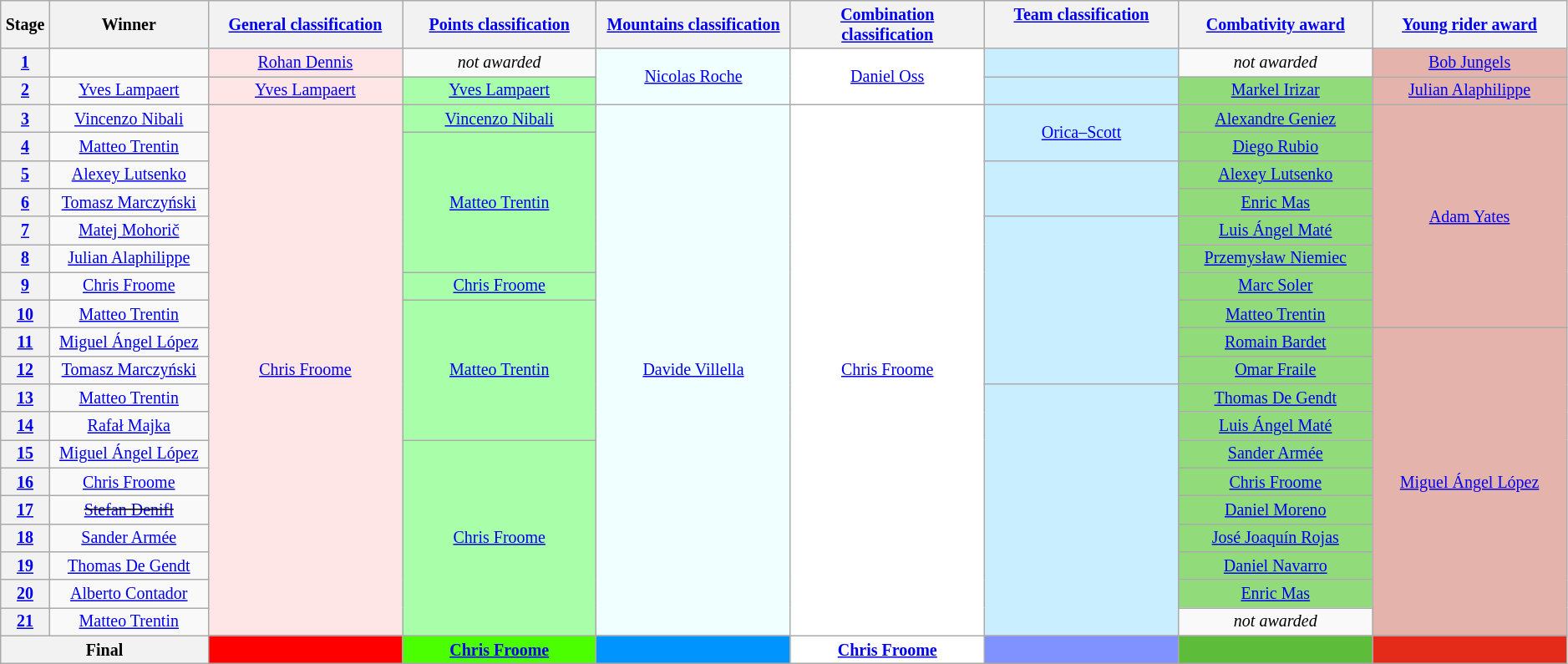<table class="wikitable" style="text-align:center; font-size:smaller; clear: both;">
<tr>
<th scope="col" style="width:1%;">Stage</th>
<th scope="col" style="width:9%;">Winner</th>
<th scope="col" style="width:11%;"><a href='#'>General classification</a><br></th>
<th scope="col" style="width:11%;"><a href='#'>Points classification</a><br></th>
<th scope="col" style="width:11%;"><a href='#'>Mountains classification</a><br></th>
<th scope="col" style="width:11%;"><a href='#'>Combination classification</a><br></th>
<th scope="col" style="width:11%;"><a href='#'>Team classification</a><br><br></th>
<th scope="col" style="width:11%;"><a href='#'>Combativity award</a><br></th>
<th scope="col" style="width:11%;"><a href='#'>Young rider award</a><br></th>
</tr>
<tr>
<th scope="row"><a href='#'>1</a></th>
<td></td>
<td style="background:#FFE6E6;"><a href='#'>Rohan Dennis</a></td>
<td><em>not awarded</em></td>
<td style="background:azure;" rowspan="2"><a href='#'>Nicolas Roche</a></td>
<td style="background:white;" rowspan="2"><a href='#'>Daniel Oss</a></td>
<td style="background:#C9EEFF;"></td>
<td><em>not awarded</em></td>
<td style="background:#E4B3AB;"><a href='#'>Bob Jungels</a></td>
</tr>
<tr>
<th scope="row"><a href='#'>2</a></th>
<td><a href='#'>Yves Lampaert</a></td>
<td style="background:#FFE6E6;"><a href='#'>Yves Lampaert</a></td>
<td style="background:#A9FFA9;"><a href='#'>Yves Lampaert</a></td>
<td style="background:#C9EEFF;"></td>
<td style="background:#91DB7A;"><a href='#'>Markel Irizar</a></td>
<td style="background:#E4B3AB;"><a href='#'>Julian Alaphilippe</a></td>
</tr>
<tr>
<th scope="row"><a href='#'>3</a></th>
<td><a href='#'>Vincenzo Nibali</a></td>
<td rowspan="19" style="background:#FFE6E6;"><a href='#'>Chris Froome</a></td>
<td style="background:#A9FFA9;"><a href='#'>Vincenzo Nibali</a></td>
<td rowspan="19" style="background:azure;"><a href='#'>Davide Villella</a></td>
<td rowspan="19" style="background:white;"><a href='#'>Chris Froome</a></td>
<td style="background:#C9EEFF;" rowspan=2><a href='#'>Orica–Scott</a></td>
<td style="background:#91DB7A;"><a href='#'>Alexandre Geniez</a></td>
<td style="background:#E4B3AB;" rowspan=8><a href='#'>Adam Yates</a></td>
</tr>
<tr>
<th scope="row"><a href='#'>4</a></th>
<td><a href='#'>Matteo Trentin</a></td>
<td style="background:#A9FFA9;" rowspan=5><a href='#'>Matteo Trentin</a></td>
<td style="background:#91DB7A;"><a href='#'>Diego Rubio</a></td>
</tr>
<tr>
<th scope="row"><a href='#'>5</a></th>
<td><a href='#'>Alexey Lutsenko</a></td>
<td style="background:#C9EEFF;" rowspan=2></td>
<td style="background:#91DB7A;"><a href='#'>Alexey Lutsenko</a></td>
</tr>
<tr>
<th scope="row"><a href='#'>6</a></th>
<td><a href='#'>Tomasz Marczyński</a></td>
<td style="background:#91DB7A;"><a href='#'>Enric Mas</a></td>
</tr>
<tr>
<th scope="row"><a href='#'>7</a></th>
<td><a href='#'>Matej Mohorič</a></td>
<td style="background:#C9EEFF;" rowspan=6></td>
<td style="background:#91DB7A;"><a href='#'>Luis Ángel Maté</a></td>
</tr>
<tr>
<th scope="row"><a href='#'>8</a></th>
<td><a href='#'>Julian Alaphilippe</a></td>
<td style="background:#91DB7A;"><a href='#'>Przemysław Niemiec</a></td>
</tr>
<tr>
<th scope="row"><a href='#'>9</a></th>
<td><a href='#'>Chris Froome</a></td>
<td style="background:#A9FFA9;"><a href='#'>Chris Froome</a></td>
<td style="background:#91DB7A;"><a href='#'>Marc Soler</a></td>
</tr>
<tr>
<th scope="row"><a href='#'>10</a></th>
<td><a href='#'>Matteo Trentin</a></td>
<td style="background:#A9FFA9;" rowspan=5><a href='#'>Matteo Trentin</a></td>
<td style="background:#91DB7A;"><a href='#'>Matteo Trentin</a></td>
</tr>
<tr>
<th scope="row"><a href='#'>11</a></th>
<td><a href='#'>Miguel Ángel López</a></td>
<td style="background:#91DB7A;"><a href='#'>Romain Bardet</a></td>
<td style="background:#E4B3AB;" rowspan=11><a href='#'>Miguel Ángel López</a></td>
</tr>
<tr>
<th scope="row"><a href='#'>12</a></th>
<td><a href='#'>Tomasz Marczyński</a></td>
<td style="background:#91DB7A;"><a href='#'>Omar Fraile</a></td>
</tr>
<tr>
<th scope="row"><a href='#'>13</a></th>
<td><a href='#'>Matteo Trentin</a></td>
<td rowspan="9" style="background:#C9EEFF;"></td>
<td style="background:#91DB7A;"><a href='#'>Thomas De Gendt</a></td>
</tr>
<tr>
<th scope="row"><a href='#'>14</a></th>
<td><a href='#'>Rafał Majka</a></td>
<td style="background:#91DB7A;"><a href='#'>Luis Ángel Maté</a></td>
</tr>
<tr>
<th scope="row"><a href='#'>15</a></th>
<td><a href='#'>Miguel Ángel López</a></td>
<td rowspan="7" style="background:#A9FFA9;"><a href='#'>Chris Froome</a></td>
<td style="background:#91DB7A;"><a href='#'>Sander Armée</a></td>
</tr>
<tr>
<th scope="row"><a href='#'>16</a></th>
<td><a href='#'>Chris Froome</a></td>
<td style="background:#91DB7A;"><a href='#'>Chris Froome</a></td>
</tr>
<tr>
<th scope="row"><a href='#'>17</a></th>
<td><s><a href='#'>Stefan Denifl</a></s></td>
<td style="background:#91DB7A;"><a href='#'>Daniel Moreno</a></td>
</tr>
<tr>
<th scope="row"><a href='#'>18</a></th>
<td><a href='#'>Sander Armée</a></td>
<td style="background:#91DB7A;"><a href='#'>José Joaquín Rojas</a></td>
</tr>
<tr>
<th scope="row"><a href='#'>19</a></th>
<td><a href='#'>Thomas De Gendt</a></td>
<td style="background:#91DB7A;"><a href='#'>Daniel Navarro</a></td>
</tr>
<tr>
<th scope="row"><a href='#'>20</a></th>
<td><a href='#'>Alberto Contador</a></td>
<td style="background:#91DB7A;"><a href='#'>Enric Mas</a></td>
</tr>
<tr>
<th scope="row"><a href='#'>21</a></th>
<td><a href='#'>Matteo Trentin</a></td>
<td><em>not awarded</em></td>
</tr>
<tr>
<th colspan="2">Final</th>
<th style="background:#f00;"></th>
<th style="background:#4CFF00;"><a href='#'>Chris Froome</a></th>
<th style="background:#0094FF;"></th>
<th style="background:#fff;"><a href='#'>Chris Froome</a></th>
<th style="background:#7F92FF;"></th>
<th style="background:#5DBC3A;"></th>
<th style="background:#E42A19;"><a href='#'></a></th>
</tr>
</table>
